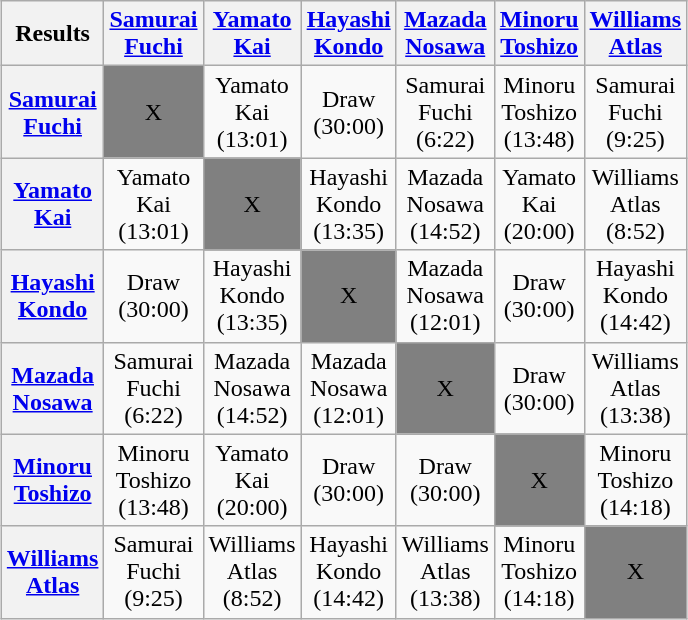<table class="wikitable" style="text-align:center; margin: 1em auto 1em auto">
<tr>
<th>Results</th>
<th><a href='#'>Samurai</a><br><a href='#'>Fuchi</a></th>
<th><a href='#'>Yamato</a><br><a href='#'>Kai</a></th>
<th><a href='#'>Hayashi</a><br><a href='#'>Kondo</a></th>
<th><a href='#'>Mazada</a><br><a href='#'>Nosawa</a></th>
<th><a href='#'>Minoru</a><br><a href='#'>Toshizo</a></th>
<th><a href='#'>Williams</a><br><a href='#'>Atlas</a></th>
</tr>
<tr>
<th><a href='#'>Samurai</a><br><a href='#'>Fuchi</a></th>
<td bgcolor=grey>X</td>
<td>Yamato<br>Kai<br>(13:01)</td>
<td>Draw<br>(30:00)</td>
<td>Samurai<br>Fuchi<br>(6:22)</td>
<td>Minoru<br>Toshizo<br>(13:48)</td>
<td>Samurai<br>Fuchi<br>(9:25)</td>
</tr>
<tr>
<th><a href='#'>Yamato</a><br><a href='#'>Kai</a></th>
<td>Yamato<br>Kai<br>(13:01)</td>
<td bgcolor=grey>X</td>
<td>Hayashi<br>Kondo<br>(13:35)</td>
<td>Mazada<br>Nosawa<br>(14:52)</td>
<td>Yamato<br>Kai<br>(20:00)</td>
<td>Williams<br>Atlas<br>(8:52)</td>
</tr>
<tr>
<th><a href='#'>Hayashi</a><br><a href='#'>Kondo</a></th>
<td>Draw<br>(30:00)</td>
<td>Hayashi<br>Kondo<br>(13:35)</td>
<td bgcolor=grey>X</td>
<td>Mazada<br>Nosawa<br>(12:01)</td>
<td>Draw<br>(30:00)</td>
<td>Hayashi<br>Kondo<br>(14:42)</td>
</tr>
<tr>
<th><a href='#'>Mazada</a><br><a href='#'>Nosawa</a></th>
<td>Samurai<br>Fuchi<br>(6:22)</td>
<td>Mazada<br>Nosawa<br>(14:52)</td>
<td>Mazada<br>Nosawa<br>(12:01)</td>
<td bgcolor=grey>X</td>
<td>Draw<br>(30:00)</td>
<td>Williams<br>Atlas<br>(13:38)</td>
</tr>
<tr>
<th><a href='#'>Minoru</a><br><a href='#'>Toshizo</a></th>
<td>Minoru<br>Toshizo<br>(13:48)</td>
<td>Yamato<br>Kai<br>(20:00)</td>
<td>Draw<br>(30:00)</td>
<td>Draw<br>(30:00)</td>
<td bgcolor=grey>X</td>
<td>Minoru<br>Toshizo<br>(14:18)</td>
</tr>
<tr>
<th><a href='#'>Williams</a><br><a href='#'>Atlas</a></th>
<td>Samurai<br>Fuchi<br>(9:25)</td>
<td>Williams<br>Atlas<br>(8:52)</td>
<td>Hayashi<br>Kondo<br>(14:42)</td>
<td>Williams<br>Atlas<br>(13:38)</td>
<td>Minoru<br>Toshizo<br>(14:18)</td>
<td bgcolor=grey>X</td>
</tr>
</table>
